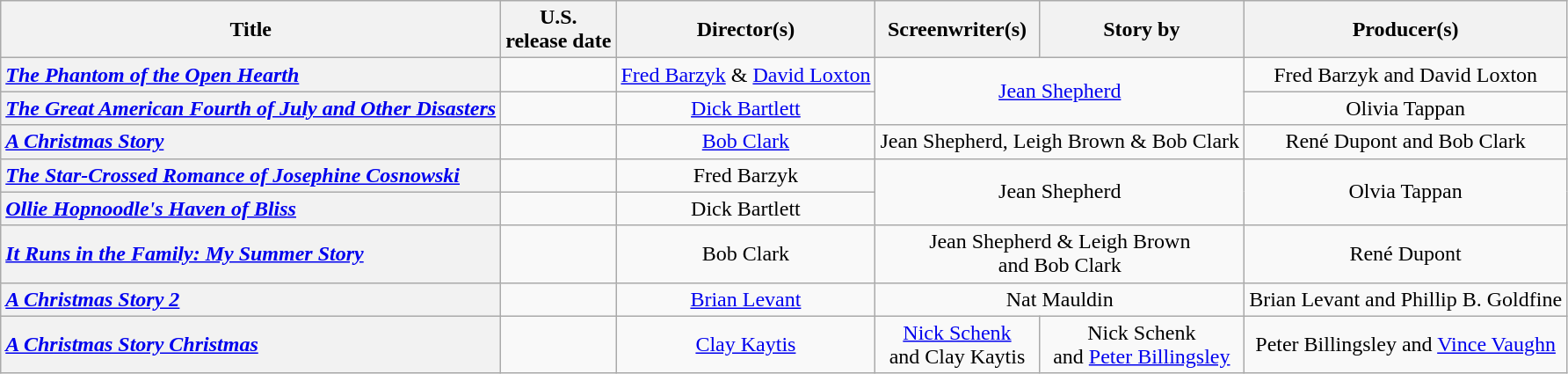<table class="wikitable plainrowheaders" style="text-align:center">
<tr>
<th scope="col">Title</th>
<th scope="col">U.S. <br>release date</th>
<th scope="col">Director(s)</th>
<th scope="col">Screenwriter(s)</th>
<th scope="col">Story by</th>
<th scope="col">Producer(s)</th>
</tr>
<tr>
<th scope="row" style="text-align:left"><em><a href='#'>The Phantom of the Open Hearth</a></em></th>
<td style="text-align:center"></td>
<td><a href='#'>Fred Barzyk</a> & <a href='#'>David Loxton</a></td>
<td colspan="2" rowspan="2"><a href='#'>Jean Shepherd</a></td>
<td>Fred Barzyk and David Loxton</td>
</tr>
<tr>
<th scope="row" style="text-align:left"><em><a href='#'>The Great American Fourth of July and Other Disasters</a></em></th>
<td style="text-align:center"></td>
<td><a href='#'>Dick Bartlett</a></td>
<td>Olivia Tappan</td>
</tr>
<tr>
<th scope="row" style="text-align:left"><em><a href='#'>A Christmas Story</a></em></th>
<td style="text-align:center"></td>
<td><a href='#'>Bob Clark</a></td>
<td colspan="2">Jean Shepherd, Leigh Brown & Bob Clark</td>
<td>René Dupont and Bob Clark</td>
</tr>
<tr>
<th scope="row" style="text-align:left"><em><a href='#'>The Star-Crossed Romance of Josephine Cosnowski</a></em></th>
<td style="text-align:center"></td>
<td>Fred Barzyk</td>
<td colspan="2" rowspan="2">Jean Shepherd</td>
<td rowspan="2">Olvia Tappan</td>
</tr>
<tr>
<th scope="row" style="text-align:left"><em><a href='#'>Ollie Hopnoodle's Haven of Bliss</a></em></th>
<td style="text-align:center"></td>
<td>Dick Bartlett</td>
</tr>
<tr>
<th scope="row" style="text-align:left"><em><a href='#'>It Runs in the Family: My Summer Story</a></em></th>
<td style="text-align:center"></td>
<td>Bob Clark</td>
<td colspan="2">Jean Shepherd & Leigh Brown <br>and Bob Clark</td>
<td>René Dupont</td>
</tr>
<tr>
<th scope="row" style="text-align:left"><em><a href='#'>A Christmas Story 2</a></em></th>
<td style="text-align:center"></td>
<td><a href='#'>Brian Levant</a></td>
<td colspan="2">Nat Mauldin</td>
<td>Brian Levant and Phillip B. Goldfine</td>
</tr>
<tr>
<th scope="row" style="text-align:left"><em><a href='#'>A Christmas Story Christmas</a></em></th>
<td></td>
<td><a href='#'>Clay Kaytis</a></td>
<td><a href='#'>Nick Schenk</a> <br>and Clay Kaytis</td>
<td>Nick Schenk <br>and <a href='#'>Peter Billingsley</a></td>
<td>Peter Billingsley and <a href='#'>Vince Vaughn</a></td>
</tr>
</table>
